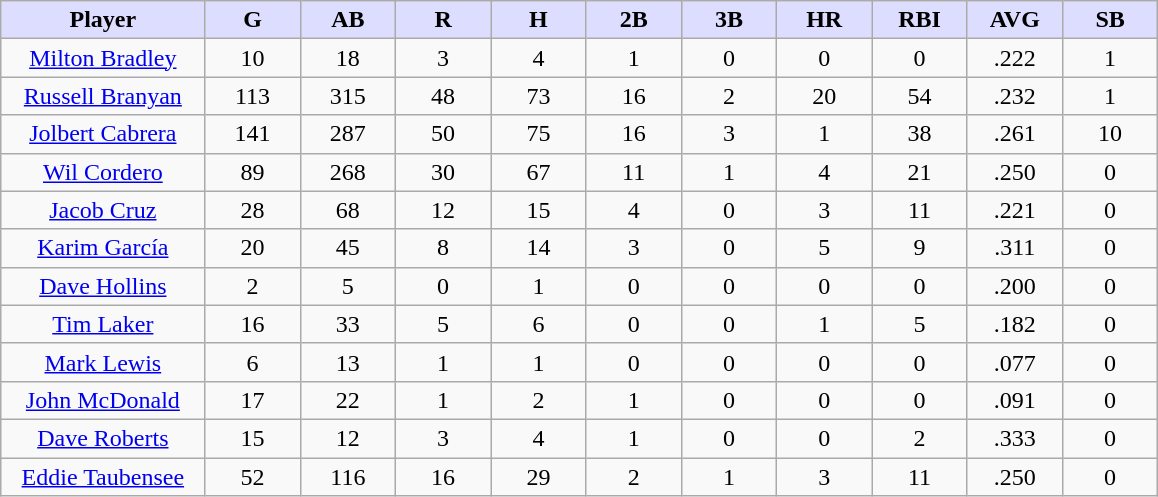<table class="wikitable sortable">
<tr>
<th style="background:#ddf; width:15%;">Player</th>
<th style="background:#ddf; width:7%;">G</th>
<th style="background:#ddf; width:7%;">AB</th>
<th style="background:#ddf; width:7%;">R</th>
<th style="background:#ddf; width:7%;">H</th>
<th style="background:#ddf; width:7%;">2B</th>
<th style="background:#ddf; width:7%;">3B</th>
<th style="background:#ddf; width:7%;">HR</th>
<th style="background:#ddf; width:7%;">RBI</th>
<th style="background:#ddf; width:7%;">AVG</th>
<th style="background:#ddf; width:7%;">SB</th>
</tr>
<tr style="text-align:center;">
<td><a href='#'>Milton Bradley</a></td>
<td>10</td>
<td>18</td>
<td>3</td>
<td>4</td>
<td>1</td>
<td>0</td>
<td>0</td>
<td>0</td>
<td>.222</td>
<td>1</td>
</tr>
<tr style="text-align:center;">
<td><a href='#'>Russell Branyan</a></td>
<td>113</td>
<td>315</td>
<td>48</td>
<td>73</td>
<td>16</td>
<td>2</td>
<td>20</td>
<td>54</td>
<td>.232</td>
<td>1</td>
</tr>
<tr style="text-align:center;">
<td><a href='#'>Jolbert Cabrera</a></td>
<td>141</td>
<td>287</td>
<td>50</td>
<td>75</td>
<td>16</td>
<td>3</td>
<td>1</td>
<td>38</td>
<td>.261</td>
<td>10</td>
</tr>
<tr style="text-align:center;">
<td><a href='#'>Wil Cordero</a></td>
<td>89</td>
<td>268</td>
<td>30</td>
<td>67</td>
<td>11</td>
<td>1</td>
<td>4</td>
<td>21</td>
<td>.250</td>
<td>0</td>
</tr>
<tr style="text-align:center;">
<td><a href='#'>Jacob Cruz</a></td>
<td>28</td>
<td>68</td>
<td>12</td>
<td>15</td>
<td>4</td>
<td>0</td>
<td>3</td>
<td>11</td>
<td>.221</td>
<td>0</td>
</tr>
<tr style="text-align:center;">
<td><a href='#'>Karim García</a></td>
<td>20</td>
<td>45</td>
<td>8</td>
<td>14</td>
<td>3</td>
<td>0</td>
<td>5</td>
<td>9</td>
<td>.311</td>
<td>0</td>
</tr>
<tr style="text-align:center;">
<td><a href='#'>Dave Hollins</a></td>
<td>2</td>
<td>5</td>
<td>0</td>
<td>1</td>
<td>0</td>
<td>0</td>
<td>0</td>
<td>0</td>
<td>.200</td>
<td>0</td>
</tr>
<tr style="text-align:center;">
<td><a href='#'>Tim Laker</a></td>
<td>16</td>
<td>33</td>
<td>5</td>
<td>6</td>
<td>0</td>
<td>0</td>
<td>1</td>
<td>5</td>
<td>.182</td>
<td>0</td>
</tr>
<tr style="text-align:center;">
<td><a href='#'>Mark Lewis</a></td>
<td>6</td>
<td>13</td>
<td>1</td>
<td>1</td>
<td>0</td>
<td>0</td>
<td>0</td>
<td>0</td>
<td>.077</td>
<td>0</td>
</tr>
<tr style="text-align:center;">
<td><a href='#'>John McDonald</a></td>
<td>17</td>
<td>22</td>
<td>1</td>
<td>2</td>
<td>1</td>
<td>0</td>
<td>0</td>
<td>0</td>
<td>.091</td>
<td>0</td>
</tr>
<tr style="text-align:center;">
<td><a href='#'>Dave Roberts</a></td>
<td>15</td>
<td>12</td>
<td>3</td>
<td>4</td>
<td>1</td>
<td>0</td>
<td>0</td>
<td>2</td>
<td>.333</td>
<td>0</td>
</tr>
<tr style="text-align:center;">
<td><a href='#'>Eddie Taubensee</a></td>
<td>52</td>
<td>116</td>
<td>16</td>
<td>29</td>
<td>2</td>
<td>1</td>
<td>3</td>
<td>11</td>
<td>.250</td>
<td>0</td>
</tr>
</table>
